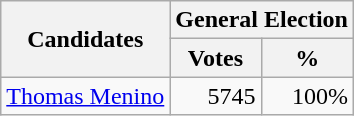<table class=wikitable>
<tr>
<th colspan=1 rowspan=2><strong>Candidates</strong></th>
<th colspan=2><strong>General Election</strong></th>
</tr>
<tr>
<th>Votes</th>
<th>%</th>
</tr>
<tr>
<td><a href='#'>Thomas Menino</a></td>
<td align="right">5745</td>
<td align="right">100%</td>
</tr>
</table>
